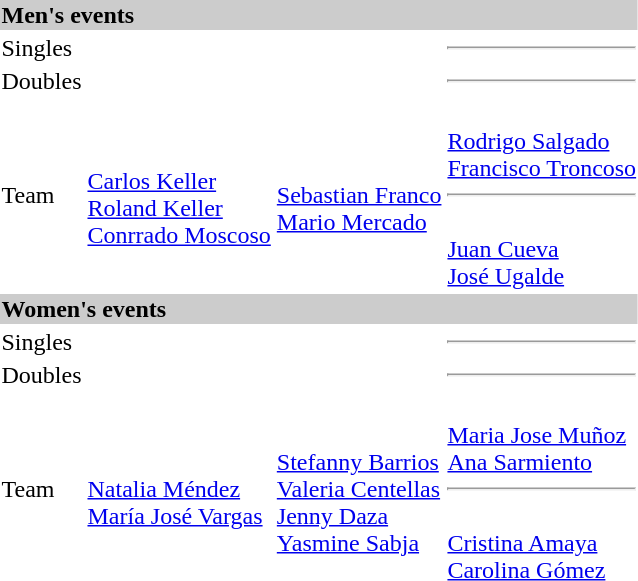<table>
<tr bgcolor="#cccccc">
<td colspan=4><strong>Men's events</strong></td>
</tr>
<tr>
<td>Singles</td>
<td></td>
<td></td>
<td><hr></td>
</tr>
<tr>
<td>Doubles</td>
<td></td>
<td></td>
<td><hr></td>
</tr>
<tr>
<td>Team</td>
<td><br><a href='#'>Carlos Keller</a><br><a href='#'>Roland Keller</a><br><a href='#'>Conrrado Moscoso</a></td>
<td><br><a href='#'>Sebastian Franco</a><br><a href='#'>Mario Mercado</a></td>
<td><br><a href='#'>Rodrigo Salgado</a><br><a href='#'>Francisco Troncoso</a><hr><br><a href='#'>Juan Cueva</a><br><a href='#'>José Ugalde</a></td>
</tr>
<tr bgcolor="#cccccc">
<td colspan=4><strong>Women's events</strong></td>
</tr>
<tr>
<td>Singles</td>
<td></td>
<td></td>
<td><hr></td>
</tr>
<tr>
<td>Doubles</td>
<td></td>
<td></td>
<td><hr></td>
</tr>
<tr>
<td>Team</td>
<td><br><a href='#'>Natalia Méndez</a><br><a href='#'>María José Vargas</a></td>
<td><br><a href='#'>Stefanny Barrios</a><br><a href='#'>Valeria Centellas</a><br><a href='#'>Jenny Daza</a><br><a href='#'>Yasmine Sabja</a></td>
<td><br><a href='#'>Maria Jose Muñoz</a><br><a href='#'>Ana Sarmiento</a><hr><br><a href='#'>Cristina Amaya</a><br><a href='#'>Carolina Gómez</a></td>
</tr>
</table>
